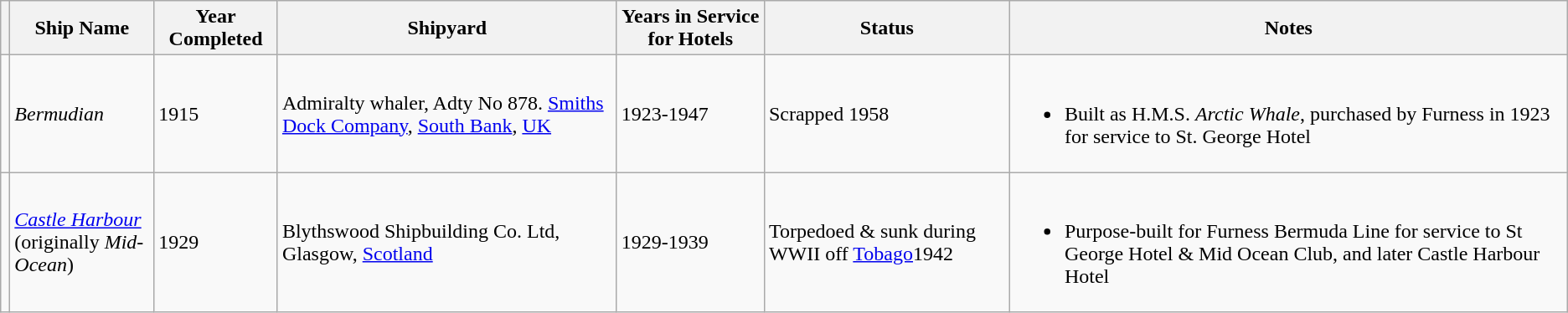<table class="wikitable">
<tr>
<th></th>
<th>Ship Name</th>
<th>Year Completed</th>
<th>Shipyard</th>
<th>Years in Service for Hotels</th>
<th>Status</th>
<th>Notes</th>
</tr>
<tr>
<td></td>
<td><em>Bermudian</em></td>
<td>1915</td>
<td>Admiralty whaler, Adty No 878. <a href='#'>Smiths Dock Company</a>, <a href='#'>South Bank</a>, <a href='#'>UK</a></td>
<td>1923-1947</td>
<td>Scrapped 1958</td>
<td><br><ul><li>Built as H.M.S. <em>Arctic Whale</em>, purchased by Furness in 1923 for service to St. George Hotel</li></ul></td>
</tr>
<tr>
<td></td>
<td><em><a href='#'>Castle Harbour</a></em><br>(originally <em>Mid-Ocean</em>)</td>
<td>1929</td>
<td>Blythswood Shipbuilding Co. Ltd, Glasgow, <a href='#'>Scotland</a></td>
<td>1929-1939</td>
<td>Torpedoed & sunk during WWII off <a href='#'>Tobago</a>1942</td>
<td><br><ul><li>Purpose-built for Furness Bermuda Line for service to St George Hotel & Mid Ocean Club, and later Castle Harbour Hotel</li></ul></td>
</tr>
</table>
